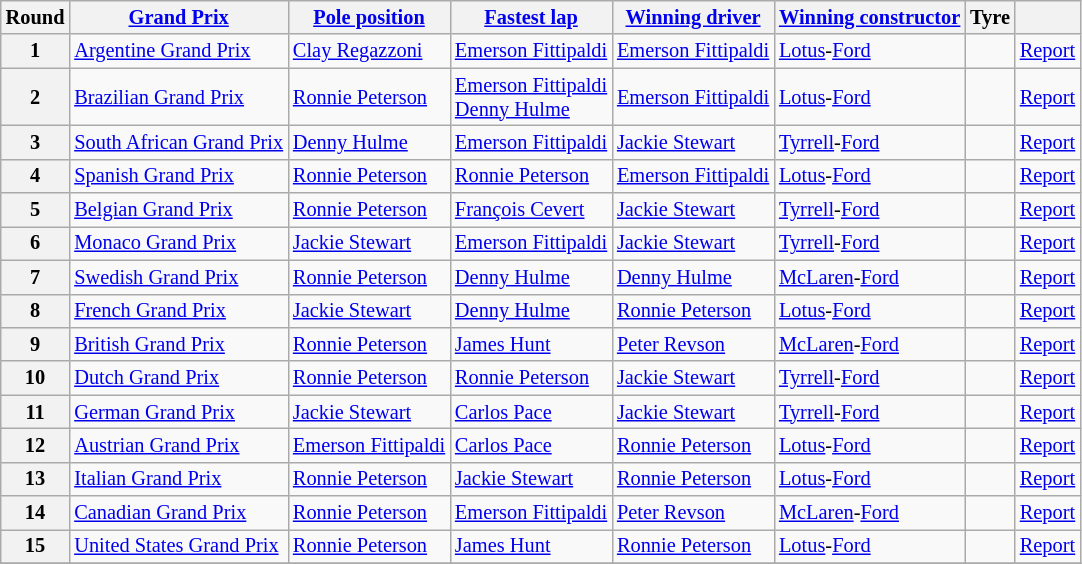<table class="wikitable sortable" style="font-size: 85%;">
<tr>
<th>Round</th>
<th><a href='#'>Grand Prix</a></th>
<th><a href='#'>Pole position</a></th>
<th><a href='#'>Fastest lap</a></th>
<th><a href='#'>Winning driver</a></th>
<th><a href='#'>Winning constructor</a></th>
<th>Tyre</th>
<th></th>
</tr>
<tr>
<th>1</th>
<td> <a href='#'>Argentine Grand Prix</a></td>
<td> <a href='#'>Clay Regazzoni</a></td>
<td> <a href='#'>Emerson Fittipaldi</a></td>
<td> <a href='#'>Emerson Fittipaldi</a></td>
<td> <a href='#'>Lotus</a>-<a href='#'>Ford</a></td>
<td></td>
<td><a href='#'>Report</a></td>
</tr>
<tr>
<th>2</th>
<td> <a href='#'>Brazilian Grand Prix</a></td>
<td> <a href='#'>Ronnie Peterson</a></td>
<td> <a href='#'>Emerson Fittipaldi</a><br> <a href='#'>Denny Hulme</a></td>
<td> <a href='#'>Emerson Fittipaldi</a></td>
<td> <a href='#'>Lotus</a>-<a href='#'>Ford</a></td>
<td></td>
<td><a href='#'>Report</a></td>
</tr>
<tr>
<th>3</th>
<td> <a href='#'>South African Grand Prix</a></td>
<td> <a href='#'>Denny Hulme</a></td>
<td> <a href='#'>Emerson Fittipaldi</a></td>
<td> <a href='#'>Jackie Stewart</a></td>
<td> <a href='#'>Tyrrell</a>-<a href='#'>Ford</a></td>
<td></td>
<td><a href='#'>Report</a></td>
</tr>
<tr>
<th>4</th>
<td> <a href='#'>Spanish Grand Prix</a></td>
<td> <a href='#'>Ronnie Peterson</a></td>
<td> <a href='#'>Ronnie Peterson</a></td>
<td> <a href='#'>Emerson Fittipaldi</a></td>
<td> <a href='#'>Lotus</a>-<a href='#'>Ford</a></td>
<td></td>
<td><a href='#'>Report</a></td>
</tr>
<tr>
<th>5</th>
<td> <a href='#'>Belgian Grand Prix</a></td>
<td> <a href='#'>Ronnie Peterson</a></td>
<td> <a href='#'>François Cevert</a></td>
<td> <a href='#'>Jackie Stewart</a></td>
<td> <a href='#'>Tyrrell</a>-<a href='#'>Ford</a></td>
<td></td>
<td><a href='#'>Report</a></td>
</tr>
<tr>
<th>6</th>
<td> <a href='#'>Monaco Grand Prix</a></td>
<td> <a href='#'>Jackie Stewart</a></td>
<td> <a href='#'>Emerson Fittipaldi</a></td>
<td> <a href='#'>Jackie Stewart</a></td>
<td> <a href='#'>Tyrrell</a>-<a href='#'>Ford</a></td>
<td></td>
<td><a href='#'>Report</a></td>
</tr>
<tr>
<th>7</th>
<td> <a href='#'>Swedish Grand Prix</a></td>
<td> <a href='#'>Ronnie Peterson</a></td>
<td> <a href='#'>Denny Hulme</a></td>
<td> <a href='#'>Denny Hulme</a></td>
<td> <a href='#'>McLaren</a>-<a href='#'>Ford</a></td>
<td></td>
<td><a href='#'>Report</a></td>
</tr>
<tr>
<th>8</th>
<td> <a href='#'>French Grand Prix</a></td>
<td> <a href='#'>Jackie Stewart</a></td>
<td> <a href='#'>Denny Hulme</a></td>
<td> <a href='#'>Ronnie Peterson</a></td>
<td> <a href='#'>Lotus</a>-<a href='#'>Ford</a></td>
<td></td>
<td><a href='#'>Report</a></td>
</tr>
<tr>
<th>9</th>
<td> <a href='#'>British Grand Prix</a></td>
<td> <a href='#'>Ronnie Peterson</a></td>
<td> <a href='#'>James Hunt</a></td>
<td> <a href='#'>Peter Revson</a></td>
<td> <a href='#'>McLaren</a>-<a href='#'>Ford</a></td>
<td></td>
<td><a href='#'>Report</a></td>
</tr>
<tr>
<th>10</th>
<td> <a href='#'>Dutch Grand Prix</a></td>
<td> <a href='#'>Ronnie Peterson</a></td>
<td> <a href='#'>Ronnie Peterson</a></td>
<td> <a href='#'>Jackie Stewart</a></td>
<td> <a href='#'>Tyrrell</a>-<a href='#'>Ford</a></td>
<td></td>
<td><a href='#'>Report</a></td>
</tr>
<tr>
<th>11</th>
<td> <a href='#'>German Grand Prix</a></td>
<td> <a href='#'>Jackie Stewart</a></td>
<td> <a href='#'>Carlos Pace</a></td>
<td> <a href='#'>Jackie Stewart</a></td>
<td> <a href='#'>Tyrrell</a>-<a href='#'>Ford</a></td>
<td></td>
<td><a href='#'>Report</a></td>
</tr>
<tr>
<th>12</th>
<td> <a href='#'>Austrian Grand Prix</a></td>
<td> <a href='#'>Emerson Fittipaldi</a></td>
<td> <a href='#'>Carlos Pace</a></td>
<td> <a href='#'>Ronnie Peterson</a></td>
<td> <a href='#'>Lotus</a>-<a href='#'>Ford</a></td>
<td></td>
<td><a href='#'>Report</a></td>
</tr>
<tr>
<th>13</th>
<td> <a href='#'>Italian Grand Prix</a></td>
<td> <a href='#'>Ronnie Peterson</a></td>
<td> <a href='#'>Jackie Stewart</a></td>
<td> <a href='#'>Ronnie Peterson</a></td>
<td> <a href='#'>Lotus</a>-<a href='#'>Ford</a></td>
<td></td>
<td><a href='#'>Report</a></td>
</tr>
<tr>
<th>14</th>
<td> <a href='#'>Canadian Grand Prix</a></td>
<td> <a href='#'>Ronnie Peterson</a></td>
<td> <a href='#'>Emerson Fittipaldi</a></td>
<td> <a href='#'>Peter Revson</a></td>
<td> <a href='#'>McLaren</a>-<a href='#'>Ford</a></td>
<td></td>
<td><a href='#'>Report</a></td>
</tr>
<tr>
<th>15</th>
<td> <a href='#'>United States Grand Prix</a></td>
<td> <a href='#'>Ronnie Peterson</a></td>
<td> <a href='#'>James Hunt</a></td>
<td> <a href='#'>Ronnie Peterson</a></td>
<td> <a href='#'>Lotus</a>-<a href='#'>Ford</a></td>
<td></td>
<td><a href='#'>Report</a></td>
</tr>
<tr>
</tr>
</table>
